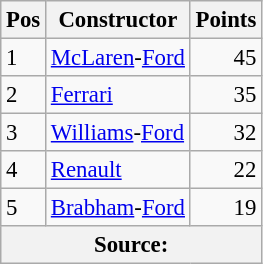<table class="wikitable" style="font-size: 95%;">
<tr>
<th>Pos</th>
<th>Constructor</th>
<th>Points</th>
</tr>
<tr>
<td>1</td>
<td> <a href='#'>McLaren</a>-<a href='#'>Ford</a></td>
<td align="right">45</td>
</tr>
<tr>
<td>2</td>
<td> <a href='#'>Ferrari</a></td>
<td align="right">35</td>
</tr>
<tr>
<td>3</td>
<td> <a href='#'>Williams</a>-<a href='#'>Ford</a></td>
<td align="right">32</td>
</tr>
<tr>
<td>4</td>
<td> <a href='#'>Renault</a></td>
<td align="right">22</td>
</tr>
<tr>
<td>5</td>
<td> <a href='#'>Brabham</a>-<a href='#'>Ford</a></td>
<td align="right">19</td>
</tr>
<tr>
<th colspan=4>Source:</th>
</tr>
</table>
